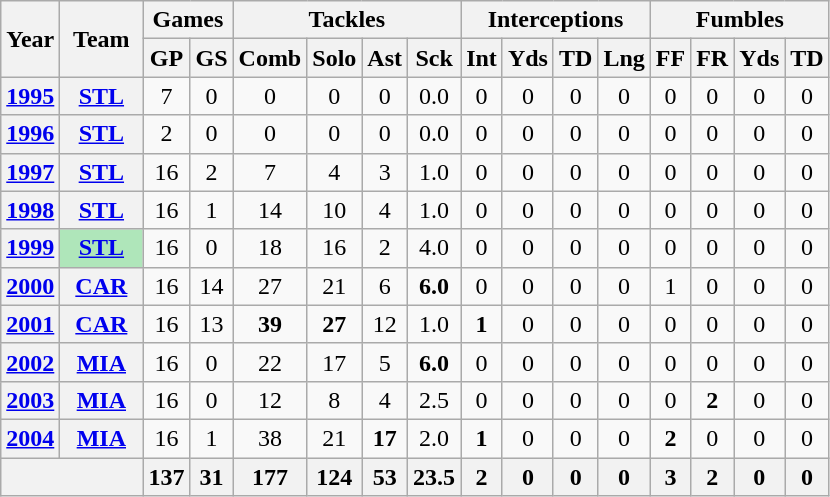<table class="wikitable" style="text-align:center">
<tr>
<th rowspan="2">Year</th>
<th rowspan="2">Team</th>
<th colspan="2">Games</th>
<th colspan="4">Tackles</th>
<th colspan="4">Interceptions</th>
<th colspan="4">Fumbles</th>
</tr>
<tr>
<th>GP</th>
<th>GS</th>
<th>Comb</th>
<th>Solo</th>
<th>Ast</th>
<th>Sck</th>
<th>Int</th>
<th>Yds</th>
<th>TD</th>
<th>Lng</th>
<th>FF</th>
<th>FR</th>
<th>Yds</th>
<th>TD</th>
</tr>
<tr>
<th><a href='#'>1995</a></th>
<th><a href='#'>STL</a></th>
<td>7</td>
<td>0</td>
<td>0</td>
<td>0</td>
<td>0</td>
<td>0.0</td>
<td>0</td>
<td>0</td>
<td>0</td>
<td>0</td>
<td>0</td>
<td>0</td>
<td>0</td>
<td>0</td>
</tr>
<tr>
<th><a href='#'>1996</a></th>
<th><a href='#'>STL</a></th>
<td>2</td>
<td>0</td>
<td>0</td>
<td>0</td>
<td>0</td>
<td>0.0</td>
<td>0</td>
<td>0</td>
<td>0</td>
<td>0</td>
<td>0</td>
<td>0</td>
<td>0</td>
<td>0</td>
</tr>
<tr>
<th><a href='#'>1997</a></th>
<th><a href='#'>STL</a></th>
<td>16</td>
<td>2</td>
<td>7</td>
<td>4</td>
<td>3</td>
<td>1.0</td>
<td>0</td>
<td>0</td>
<td>0</td>
<td>0</td>
<td>0</td>
<td>0</td>
<td>0</td>
<td>0</td>
</tr>
<tr>
<th><a href='#'>1998</a></th>
<th><a href='#'>STL</a></th>
<td>16</td>
<td>1</td>
<td>14</td>
<td>10</td>
<td>4</td>
<td>1.0</td>
<td>0</td>
<td>0</td>
<td>0</td>
<td>0</td>
<td>0</td>
<td>0</td>
<td>0</td>
<td>0</td>
</tr>
<tr>
<th><a href='#'>1999</a></th>
<th style="background:#afe6ba; width:3em;"><a href='#'>STL</a></th>
<td>16</td>
<td>0</td>
<td>18</td>
<td>16</td>
<td>2</td>
<td>4.0</td>
<td>0</td>
<td>0</td>
<td>0</td>
<td>0</td>
<td>0</td>
<td>0</td>
<td>0</td>
<td>0</td>
</tr>
<tr>
<th><a href='#'>2000</a></th>
<th><a href='#'>CAR</a></th>
<td>16</td>
<td>14</td>
<td>27</td>
<td>21</td>
<td>6</td>
<td><strong>6.0</strong></td>
<td>0</td>
<td>0</td>
<td>0</td>
<td>0</td>
<td>1</td>
<td>0</td>
<td>0</td>
<td>0</td>
</tr>
<tr>
<th><a href='#'>2001</a></th>
<th><a href='#'>CAR</a></th>
<td>16</td>
<td>13</td>
<td><strong>39</strong></td>
<td><strong>27</strong></td>
<td>12</td>
<td>1.0</td>
<td><strong>1</strong></td>
<td>0</td>
<td>0</td>
<td>0</td>
<td>0</td>
<td>0</td>
<td>0</td>
<td>0</td>
</tr>
<tr>
<th><a href='#'>2002</a></th>
<th><a href='#'>MIA</a></th>
<td>16</td>
<td>0</td>
<td>22</td>
<td>17</td>
<td>5</td>
<td><strong>6.0</strong></td>
<td>0</td>
<td>0</td>
<td>0</td>
<td>0</td>
<td>0</td>
<td>0</td>
<td>0</td>
<td>0</td>
</tr>
<tr>
<th><a href='#'>2003</a></th>
<th><a href='#'>MIA</a></th>
<td>16</td>
<td>0</td>
<td>12</td>
<td>8</td>
<td>4</td>
<td>2.5</td>
<td>0</td>
<td>0</td>
<td>0</td>
<td>0</td>
<td>0</td>
<td><strong>2</strong></td>
<td>0</td>
<td>0</td>
</tr>
<tr>
<th><a href='#'>2004</a></th>
<th><a href='#'>MIA</a></th>
<td>16</td>
<td>1</td>
<td>38</td>
<td>21</td>
<td><strong>17</strong></td>
<td>2.0</td>
<td><strong>1</strong></td>
<td>0</td>
<td>0</td>
<td>0</td>
<td><strong>2</strong></td>
<td>0</td>
<td>0</td>
<td>0</td>
</tr>
<tr>
<th colspan="2"></th>
<th>137</th>
<th>31</th>
<th>177</th>
<th>124</th>
<th>53</th>
<th>23.5</th>
<th>2</th>
<th>0</th>
<th>0</th>
<th>0</th>
<th>3</th>
<th>2</th>
<th>0</th>
<th>0</th>
</tr>
</table>
